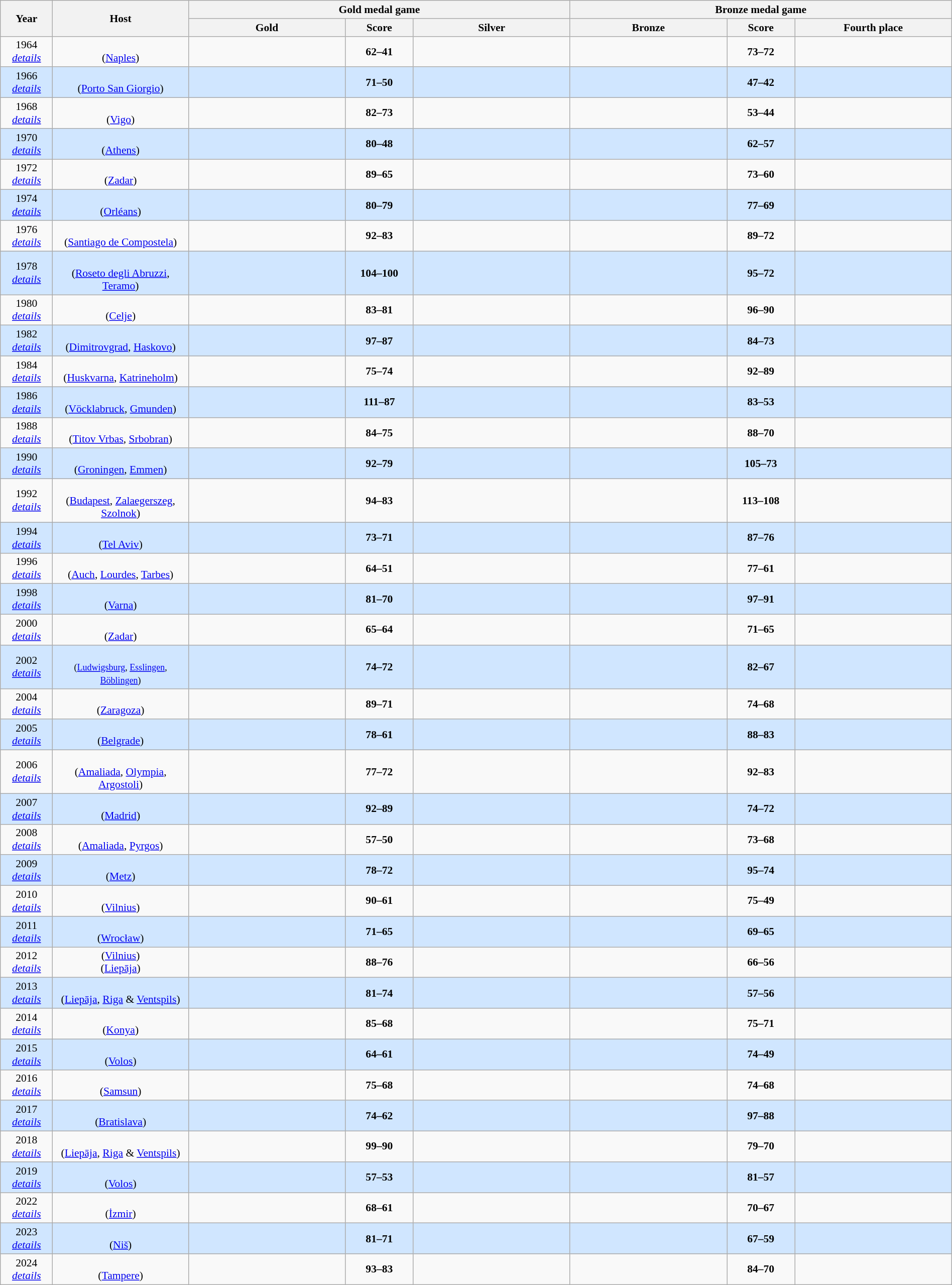<table class=wikitable style="text-align:center; font-size:90%; width:100%">
<tr>
<th rowspan=2 width=5%>Year</th>
<th rowspan=2 width=13%>Host</th>
<th colspan=3>Gold medal game</th>
<th colspan=3>Bronze medal game</th>
</tr>
<tr>
<th width=15%>Gold</th>
<th width=6.5%>Score</th>
<th width=15%>Silver</th>
<th width=15%>Bronze</th>
<th width=6.5%>Score</th>
<th width=15%>Fourth place</th>
</tr>
<tr>
<td>1964<br><em><a href='#'>details</a></em></td>
<td><br>(<a href='#'>Naples</a>)</td>
<td><strong></strong></td>
<td><strong>62–41</strong></td>
<td></td>
<td></td>
<td><strong>73–72</strong></td>
<td></td>
</tr>
<tr style="background:#D0E6FF;">
<td>1966<br><em><a href='#'>details</a></em></td>
<td><br>(<a href='#'>Porto San Giorgio</a>)</td>
<td><strong></strong></td>
<td><strong>71–50</strong></td>
<td></td>
<td></td>
<td><strong>47–42</strong></td>
<td></td>
</tr>
<tr>
<td>1968<br><em><a href='#'>details</a></em></td>
<td><br>(<a href='#'>Vigo</a>)</td>
<td><strong></strong></td>
<td><strong>82–73</strong></td>
<td></td>
<td></td>
<td><strong>53–44</strong></td>
<td></td>
</tr>
<tr style="background:#D0E6FF;">
<td>1970<br><em><a href='#'>details</a></em></td>
<td><br>(<a href='#'>Athens</a>)</td>
<td><strong></strong></td>
<td><strong>80–48</strong></td>
<td></td>
<td></td>
<td><strong>62–57</strong></td>
<td></td>
</tr>
<tr>
<td>1972<br><em><a href='#'>details</a></em></td>
<td><br>(<a href='#'>Zadar</a>)</td>
<td><strong></strong></td>
<td><strong>89–65</strong></td>
<td></td>
<td></td>
<td><strong>73–60</strong></td>
<td></td>
</tr>
<tr style="background:#D0E6FF;">
<td>1974<br><em><a href='#'>details</a></em></td>
<td><br>(<a href='#'>Orléans</a>)</td>
<td><strong></strong></td>
<td><strong>80–79</strong></td>
<td></td>
<td></td>
<td><strong>77–69</strong></td>
<td></td>
</tr>
<tr>
<td>1976<br><em><a href='#'>details</a></em></td>
<td><br>(<a href='#'>Santiago de Compostela</a>)</td>
<td><strong></strong></td>
<td><strong>92–83</strong></td>
<td></td>
<td></td>
<td><strong>89–72</strong></td>
<td></td>
</tr>
<tr style="background:#D0E6FF;">
<td>1978<br><em><a href='#'>details</a></em></td>
<td><br>(<a href='#'>Roseto degli Abruzzi</a>, <a href='#'>Teramo</a>)</td>
<td><strong></strong></td>
<td><strong>104–100</strong></td>
<td></td>
<td></td>
<td><strong>95–72</strong></td>
<td></td>
</tr>
<tr>
<td>1980<br><em><a href='#'>details</a></em></td>
<td><br>(<a href='#'>Celje</a>)</td>
<td><strong></strong></td>
<td><strong>83–81</strong></td>
<td></td>
<td></td>
<td><strong>96–90</strong></td>
<td></td>
</tr>
<tr style="background:#D0E6FF;">
<td>1982<br><em><a href='#'>details</a></em></td>
<td><br>(<a href='#'>Dimitrovgrad</a>, <a href='#'>Haskovo</a>)</td>
<td><strong></strong></td>
<td><strong>97–87</strong></td>
<td></td>
<td></td>
<td><strong>84–73</strong></td>
<td></td>
</tr>
<tr>
<td>1984<br><em><a href='#'>details</a></em></td>
<td><br>(<a href='#'>Huskvarna</a>, <a href='#'>Katrineholm</a>)</td>
<td><strong></strong></td>
<td><strong>75–74</strong></td>
<td></td>
<td></td>
<td><strong>92–89</strong></td>
<td></td>
</tr>
<tr style="background:#D0E6FF;">
<td>1986<br><em><a href='#'>details</a></em></td>
<td><br>(<a href='#'>Vöcklabruck</a>, <a href='#'>Gmunden</a>)</td>
<td><strong></strong></td>
<td><strong>111–87</strong></td>
<td></td>
<td></td>
<td><strong>83–53</strong></td>
<td></td>
</tr>
<tr>
<td>1988<br><em><a href='#'>details</a></em></td>
<td><br>(<a href='#'>Titov Vrbas</a>, <a href='#'>Srbobran</a>)</td>
<td><strong></strong></td>
<td><strong>84–75</strong></td>
<td></td>
<td></td>
<td><strong>88–70</strong></td>
<td></td>
</tr>
<tr style="background:#D0E6FF;">
<td>1990<br><em><a href='#'>details</a></em></td>
<td><br>(<a href='#'>Groningen</a>, <a href='#'>Emmen</a>)</td>
<td><strong></strong></td>
<td><strong>92–79</strong></td>
<td></td>
<td></td>
<td><strong>105–73</strong></td>
<td></td>
</tr>
<tr>
<td>1992<br><em><a href='#'>details</a></em></td>
<td><br>(<a href='#'>Budapest</a>, <a href='#'>Zalaegerszeg</a>, <a href='#'>Szolnok</a>)</td>
<td><strong></strong></td>
<td><strong>94–83</strong></td>
<td></td>
<td></td>
<td><strong>113–108</strong></td>
<td></td>
</tr>
<tr style="background:#D0E6FF;">
<td>1994<br><em><a href='#'>details</a></em></td>
<td><br>(<a href='#'>Tel Aviv</a>)</td>
<td><strong></strong></td>
<td><strong>73–71</strong></td>
<td></td>
<td></td>
<td><strong>87–76</strong></td>
<td></td>
</tr>
<tr>
<td>1996<br><em><a href='#'>details</a></em></td>
<td><br>(<a href='#'>Auch</a>, <a href='#'>Lourdes</a>, <a href='#'>Tarbes</a>)</td>
<td><strong></strong></td>
<td><strong>64–51</strong></td>
<td></td>
<td></td>
<td><strong>77–61</strong></td>
<td></td>
</tr>
<tr style="background:#D0E6FF;">
<td>1998<br><em><a href='#'>details</a></em></td>
<td><br>(<a href='#'>Varna</a>)</td>
<td><strong></strong></td>
<td><strong>81–70</strong></td>
<td></td>
<td></td>
<td><strong>97–91</strong></td>
<td></td>
</tr>
<tr>
<td>2000<br><em><a href='#'>details</a></em></td>
<td><br>(<a href='#'>Zadar</a>)</td>
<td><strong></strong></td>
<td><strong>65–64</strong></td>
<td></td>
<td></td>
<td><strong>71–65</strong></td>
<td></td>
</tr>
<tr style="background:#D0E6FF;">
<td>2002<br><em><a href='#'>details</a></em></td>
<td><br><small>(<a href='#'>Ludwigsburg</a>, <a href='#'>Esslingen</a>, <a href='#'>Böblingen</a>)</small></td>
<td><strong></strong></td>
<td><strong>74–72</strong></td>
<td></td>
<td></td>
<td><strong>82–67</strong></td>
<td></td>
</tr>
<tr>
<td>2004<br><em><a href='#'>details</a></em></td>
<td><br>(<a href='#'>Zaragoza</a>)</td>
<td><strong></strong></td>
<td><strong>89–71</strong></td>
<td></td>
<td></td>
<td><strong>74–68</strong></td>
<td></td>
</tr>
<tr style="background:#D0E6FF;">
<td>2005<br><em><a href='#'>details</a></em></td>
<td><br>(<a href='#'>Belgrade</a>)</td>
<td><strong></strong></td>
<td><strong>78–61</strong></td>
<td></td>
<td></td>
<td><strong>88–83</strong></td>
<td></td>
</tr>
<tr>
<td>2006<br><em><a href='#'>details</a></em></td>
<td><br>(<a href='#'>Amaliada</a>, <a href='#'>Olympia</a>, <a href='#'>Argostoli</a>)</td>
<td><strong></strong></td>
<td><strong>77–72</strong></td>
<td></td>
<td></td>
<td><strong>92–83</strong></td>
<td></td>
</tr>
<tr style="background:#D0E6FF;">
<td>2007<br><em><a href='#'>details</a></em></td>
<td><br>(<a href='#'>Madrid</a>)</td>
<td><strong></strong></td>
<td><strong>92–89</strong></td>
<td></td>
<td></td>
<td><strong>74–72</strong></td>
<td></td>
</tr>
<tr>
<td>2008<br><em><a href='#'>details</a></em></td>
<td><br>(<a href='#'>Amaliada</a>, <a href='#'>Pyrgos</a>)</td>
<td><strong></strong></td>
<td><strong>57–50</strong></td>
<td></td>
<td></td>
<td><strong>73–68</strong></td>
<td></td>
</tr>
<tr style="background:#D0E6FF;">
<td>2009<br><em><a href='#'>details</a></em></td>
<td><br>(<a href='#'>Metz</a>)</td>
<td><strong></strong></td>
<td><strong>78–72</strong></td>
<td></td>
<td></td>
<td><strong>95–74</strong></td>
<td></td>
</tr>
<tr>
<td>2010<br><em><a href='#'>details</a></em></td>
<td><br>(<a href='#'>Vilnius</a>)</td>
<td><strong></strong></td>
<td><strong>90–61</strong></td>
<td></td>
<td></td>
<td><strong>75–49</strong></td>
<td></td>
</tr>
<tr style="background:#D0E6FF;">
<td>2011<br><em><a href='#'>details</a></em></td>
<td><br>(<a href='#'>Wrocław</a>)</td>
<td><strong></strong></td>
<td><strong>71–65</strong></td>
<td></td>
<td></td>
<td><strong>69–65</strong></td>
<td></td>
</tr>
<tr>
<td>2012<br><em><a href='#'>details</a></em></td>
<td> (<a href='#'>Vilnius</a>) <br>  (<a href='#'>Liepāja</a>)</td>
<td><strong></strong></td>
<td><strong>88–76</strong></td>
<td></td>
<td></td>
<td><strong>66–56</strong></td>
<td></td>
</tr>
<tr style="background:#D0E6FF;">
<td>2013<br><em><a href='#'>details</a></em></td>
<td><br>(<a href='#'>Liepāja</a>, <a href='#'>Riga</a> & <a href='#'>Ventspils</a>)</td>
<td><strong></strong></td>
<td><strong>81–74</strong></td>
<td></td>
<td></td>
<td><strong>57–56</strong></td>
<td></td>
</tr>
<tr>
<td>2014<br><em><a href='#'>details</a></em></td>
<td><br>(<a href='#'>Konya</a>)</td>
<td><strong></strong></td>
<td><strong>85–68</strong></td>
<td></td>
<td></td>
<td><strong>75–71</strong></td>
<td></td>
</tr>
<tr style="background:#D0E6FF;">
<td>2015<br><em><a href='#'>details</a></em></td>
<td><br>(<a href='#'>Volos</a>)</td>
<td><strong></strong></td>
<td><strong>64–61</strong></td>
<td></td>
<td></td>
<td><strong>74–49</strong></td>
<td></td>
</tr>
<tr>
<td>2016<br><em><a href='#'>details</a></em></td>
<td><br>(<a href='#'>Samsun</a>)</td>
<td><strong></strong></td>
<td><strong>75–68</strong></td>
<td></td>
<td></td>
<td><strong>74–68</strong></td>
<td></td>
</tr>
<tr style="background:#D0E6FF;">
<td>2017<br><em><a href='#'>details</a></em></td>
<td><br>(<a href='#'>Bratislava</a>)</td>
<td><strong></strong></td>
<td><strong>74–62</strong></td>
<td></td>
<td></td>
<td><strong>97–88</strong></td>
<td></td>
</tr>
<tr>
<td>2018<br><em><a href='#'>details</a></em></td>
<td><br>(<a href='#'>Liepāja</a>, <a href='#'>Riga</a> & <a href='#'>Ventspils</a>)</td>
<td><strong></strong></td>
<td><strong>99–90</strong></td>
<td></td>
<td></td>
<td><strong>79–70</strong></td>
<td></td>
</tr>
<tr style="background:#D0E6FF;">
<td>2019<br><em><a href='#'>details</a></em></td>
<td><br>(<a href='#'>Volos</a>)</td>
<td><strong></strong></td>
<td><strong>57–53</strong></td>
<td></td>
<td></td>
<td><strong>81–57</strong></td>
<td></td>
</tr>
<tr>
<td>2022<br><em><a href='#'>details</a></em></td>
<td><br>(<a href='#'>İzmir</a>)</td>
<td><strong></strong></td>
<td><strong>68–61</strong></td>
<td></td>
<td></td>
<td><strong>70–67</strong></td>
<td></td>
</tr>
<tr style="background:#D0E6FF;">
<td>2023<br><em><a href='#'>details</a></em></td>
<td><br>(<a href='#'>Niš</a>)</td>
<td><strong></strong></td>
<td><strong>81–71</strong></td>
<td></td>
<td></td>
<td><strong>67–59</strong></td>
<td></td>
</tr>
<tr>
<td>2024<br><em><a href='#'>details</a></em></td>
<td><br>(<a href='#'>Tampere</a>)</td>
<td><strong></strong></td>
<td><strong>93–83</strong></td>
<td></td>
<td></td>
<td><strong>84–70</strong></td>
<td></td>
</tr>
</table>
